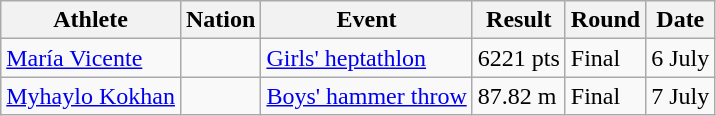<table class="wikitable">
<tr>
<th>Athlete</th>
<th>Nation</th>
<th>Event</th>
<th>Result</th>
<th>Round</th>
<th>Date</th>
</tr>
<tr>
<td><a href='#'>María Vicente</a></td>
<td></td>
<td><a href='#'>Girls' heptathlon</a></td>
<td>6221 pts</td>
<td>Final</td>
<td>6 July</td>
</tr>
<tr>
<td><a href='#'>Myhaylo Kokhan</a></td>
<td></td>
<td><a href='#'>Boys' hammer throw</a></td>
<td>87.82 m</td>
<td>Final</td>
<td>7 July</td>
</tr>
</table>
